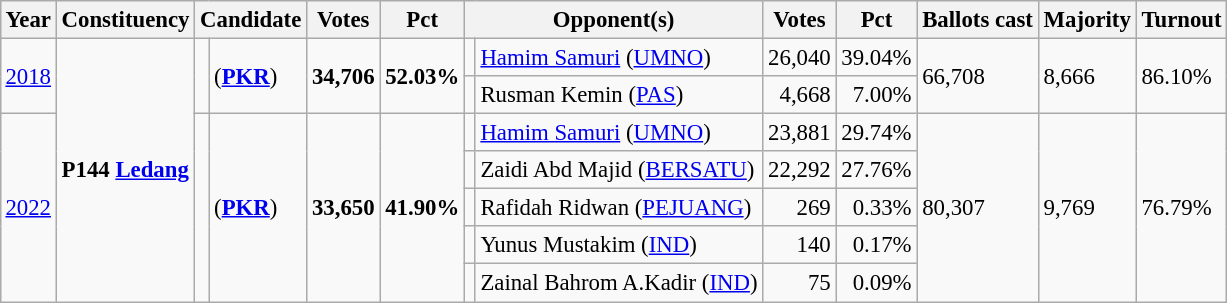<table class="wikitable" style="margin:0.5em ; font-size:95%">
<tr>
<th>Year</th>
<th>Constituency</th>
<th colspan=2>Candidate</th>
<th>Votes</th>
<th>Pct</th>
<th colspan=2>Opponent(s)</th>
<th>Votes</th>
<th>Pct</th>
<th>Ballots cast</th>
<th>Majority</th>
<th>Turnout</th>
</tr>
<tr>
<td rowspan=2><a href='#'>2018</a></td>
<td rowspan=7><strong>P144 <a href='#'>Ledang</a></strong></td>
<td rowspan=2 ></td>
<td rowspan=2> (<a href='#'><strong>PKR</strong></a>)</td>
<td rowspan=2 align=right><strong>34,706</strong></td>
<td rowspan=2><strong>52.03%</strong></td>
<td></td>
<td><a href='#'>Hamim Samuri</a> (<a href='#'>UMNO</a>)</td>
<td align=right>26,040</td>
<td>39.04%</td>
<td rowspan="2">66,708</td>
<td rowspan="2">8,666</td>
<td rowspan="2">86.10%</td>
</tr>
<tr>
<td></td>
<td>Rusman Kemin (<a href='#'>PAS</a>)</td>
<td align=right>4,668</td>
<td align=right>7.00%</td>
</tr>
<tr>
<td rowspan=5><a href='#'>2022</a></td>
<td rowspan=5 ></td>
<td rowspan=5> (<a href='#'><strong>PKR</strong></a>)</td>
<td rowspan=5 align="right"><strong>33,650</strong></td>
<td rowspan=5><strong>41.90%</strong></td>
<td></td>
<td><a href='#'>Hamim Samuri</a> (<a href='#'>UMNO</a>)</td>
<td align="right">23,881</td>
<td>29.74%</td>
<td rowspan=5>80,307</td>
<td rowspan="5">9,769</td>
<td rowspan="5">76.79%</td>
</tr>
<tr>
<td bgcolor=></td>
<td>Zaidi Abd Majid (<a href='#'>BERSATU</a>)</td>
<td align="right">22,292</td>
<td>27.76%</td>
</tr>
<tr>
<td bgcolor=></td>
<td>Rafidah Ridwan (<a href='#'>PEJUANG</a>)</td>
<td align="right">269</td>
<td align="right">0.33%</td>
</tr>
<tr>
<td></td>
<td>Yunus Mustakim (<a href='#'>IND</a>)</td>
<td align="right">140</td>
<td align="right">0.17%</td>
</tr>
<tr>
<td></td>
<td>Zainal Bahrom A.Kadir (<a href='#'>IND</a>)</td>
<td align="right">75</td>
<td align="right">0.09%</td>
</tr>
</table>
